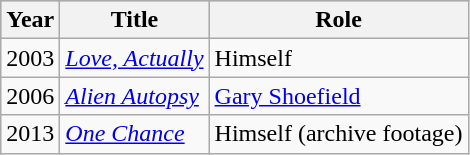<table class="wikitable">
<tr style="background:#b0c4de; text-align:center;">
<th>Year</th>
<th>Title</th>
<th>Role</th>
</tr>
<tr>
<td>2003</td>
<td><em><a href='#'>Love, Actually</a></em></td>
<td>Himself</td>
</tr>
<tr>
<td>2006</td>
<td><em><a href='#'> Alien Autopsy</a></em></td>
<td><a href='#'>Gary Shoefield</a></td>
</tr>
<tr>
<td>2013</td>
<td><em><a href='#'>One Chance</a></em></td>
<td>Himself (archive footage)</td>
</tr>
</table>
